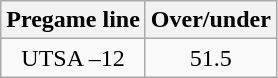<table class="wikitable">
<tr align="center">
<th style=>Pregame line</th>
<th style=>Over/under</th>
</tr>
<tr align="center">
<td>UTSA –12</td>
<td>51.5</td>
</tr>
</table>
